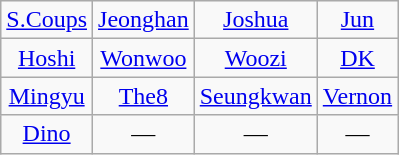<table class="wikitable">
<tr style="background:#F9F9F9; text-align:center;">
<td><a href='#'>S.Coups</a></td>
<td><a href='#'>Jeonghan</a></td>
<td><a href='#'>Joshua</a></td>
<td><a href='#'>Jun</a></td>
</tr>
<tr style="background:#F9F9F9; text-align:center;">
<td><a href='#'>Hoshi</a></td>
<td><a href='#'>Wonwoo</a></td>
<td><a href='#'>Woozi</a></td>
<td><a href='#'>DK</a></td>
</tr>
<tr style="background:#F9F9F9; text-align:center;">
<td><a href='#'>Mingyu</a></td>
<td><a href='#'>The8</a></td>
<td><a href='#'>Seungkwan</a></td>
<td><a href='#'>Vernon</a></td>
</tr>
<tr style="background:#F9F9F9; text-align:center;">
<td><a href='#'>Dino</a></td>
<td>―</td>
<td>―</td>
<td>―</td>
</tr>
</table>
